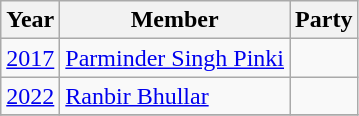<table class="wikitable sortable">
<tr>
<th>Year</th>
<th>Member</th>
<th colspan="2">Party</th>
</tr>
<tr>
<td><a href='#'>2017</a></td>
<td><a href='#'>Parminder Singh Pinki</a></td>
<td></td>
</tr>
<tr>
<td><a href='#'>2022</a></td>
<td><a href='#'>Ranbir Bhullar</a></td>
<td></td>
</tr>
<tr>
</tr>
</table>
